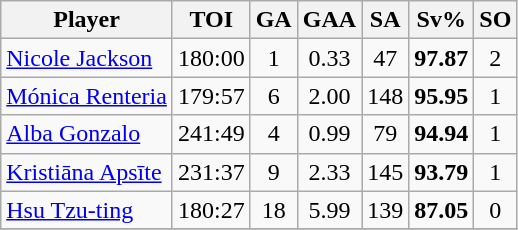<table class="wikitable sortable" style="text-align:center;">
<tr>
<th>Player</th>
<th>TOI</th>
<th>GA</th>
<th>GAA</th>
<th>SA</th>
<th>Sv%</th>
<th>SO</th>
</tr>
<tr>
<td style="text-align:left;"> <a href='#'>Nicole Jackson</a></td>
<td>180:00</td>
<td>1</td>
<td>0.33</td>
<td>47</td>
<td><strong>97.87</strong></td>
<td>2</td>
</tr>
<tr>
<td style="text-align:left;"> <a href='#'>Mónica Renteria</a></td>
<td>179:57</td>
<td>6</td>
<td>2.00</td>
<td>148</td>
<td><strong>95.95</strong></td>
<td>1</td>
</tr>
<tr>
<td style="text-align:left;"> <a href='#'>Alba Gonzalo</a></td>
<td>241:49</td>
<td>4</td>
<td>0.99</td>
<td>79</td>
<td><strong>94.94</strong></td>
<td>1</td>
</tr>
<tr>
<td style="text-align:left;"> <a href='#'>Kristiāna Apsīte</a></td>
<td>231:37</td>
<td>9</td>
<td>2.33</td>
<td>145</td>
<td><strong>93.79</strong></td>
<td>1</td>
</tr>
<tr>
<td style="text-align:left;"> <a href='#'>Hsu Tzu-ting</a></td>
<td>180:27</td>
<td>18</td>
<td>5.99</td>
<td>139</td>
<td><strong>87.05</strong></td>
<td>0</td>
</tr>
<tr>
</tr>
</table>
